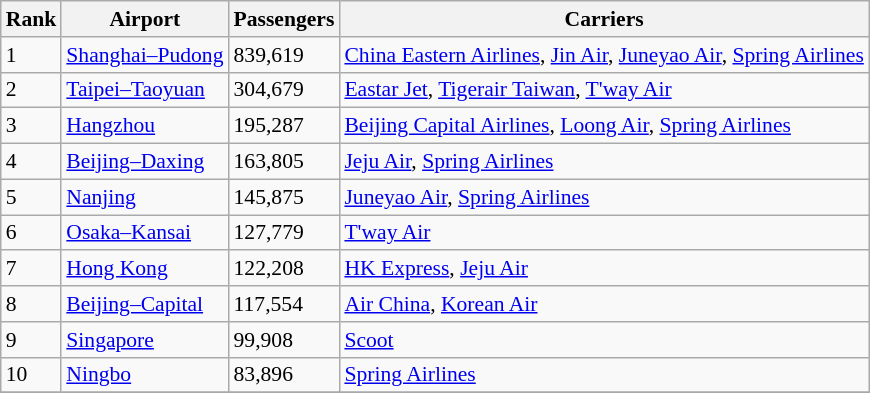<table class="wikitable sortable" style="font-size: 90%">
<tr>
<th>Rank</th>
<th>Airport</th>
<th>Passengers</th>
<th>Carriers</th>
</tr>
<tr>
<td>1</td>
<td> <a href='#'>Shanghai–Pudong</a></td>
<td>839,619</td>
<td><a href='#'>China Eastern Airlines</a>, <a href='#'>Jin Air</a>, <a href='#'>Juneyao Air</a>, <a href='#'>Spring Airlines</a></td>
</tr>
<tr>
<td>2</td>
<td> <a href='#'>Taipei–Taoyuan</a></td>
<td>304,679</td>
<td><a href='#'>Eastar Jet</a>, <a href='#'>Tigerair Taiwan</a>, <a href='#'>T'way Air</a></td>
</tr>
<tr>
<td>3</td>
<td> <a href='#'>Hangzhou</a></td>
<td>195,287</td>
<td><a href='#'>Beijing Capital Airlines</a>, <a href='#'>Loong Air</a>, <a href='#'>Spring Airlines</a></td>
</tr>
<tr>
<td>4</td>
<td> <a href='#'>Beijing–Daxing</a></td>
<td>163,805</td>
<td><a href='#'>Jeju Air</a>, <a href='#'>Spring Airlines</a></td>
</tr>
<tr>
<td>5</td>
<td> <a href='#'>Nanjing</a></td>
<td>145,875</td>
<td><a href='#'>Juneyao Air</a>, <a href='#'>Spring Airlines</a></td>
</tr>
<tr>
<td>6</td>
<td> <a href='#'>Osaka–Kansai</a></td>
<td>127,779</td>
<td><a href='#'>T'way Air</a></td>
</tr>
<tr>
<td>7</td>
<td> <a href='#'>Hong Kong</a></td>
<td>122,208</td>
<td><a href='#'>HK Express</a>, <a href='#'>Jeju Air</a></td>
</tr>
<tr>
<td>8</td>
<td> <a href='#'>Beijing–Capital</a></td>
<td>117,554</td>
<td><a href='#'>Air China</a>, <a href='#'>Korean Air</a></td>
</tr>
<tr>
<td>9</td>
<td> <a href='#'>Singapore</a></td>
<td>99,908</td>
<td><a href='#'>Scoot</a></td>
</tr>
<tr>
<td>10</td>
<td> <a href='#'>Ningbo</a></td>
<td>83,896</td>
<td><a href='#'>Spring Airlines</a></td>
</tr>
<tr>
</tr>
</table>
